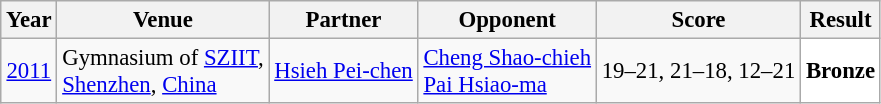<table class="sortable wikitable" style="font-size: 95%;">
<tr>
<th>Year</th>
<th>Venue</th>
<th>Partner</th>
<th>Opponent</th>
<th>Score</th>
<th>Result</th>
</tr>
<tr>
<td align="center"><a href='#'>2011</a></td>
<td align="left">Gymnasium of <a href='#'>SZIIT</a>,<br><a href='#'>Shenzhen</a>, <a href='#'>China</a></td>
<td align="left"> <a href='#'>Hsieh Pei-chen</a></td>
<td align="left"> <a href='#'>Cheng Shao-chieh</a><br> <a href='#'>Pai Hsiao-ma</a></td>
<td align="left">19–21, 21–18, 12–21</td>
<td style="text-align:left; background:white"> <strong>Bronze</strong></td>
</tr>
</table>
